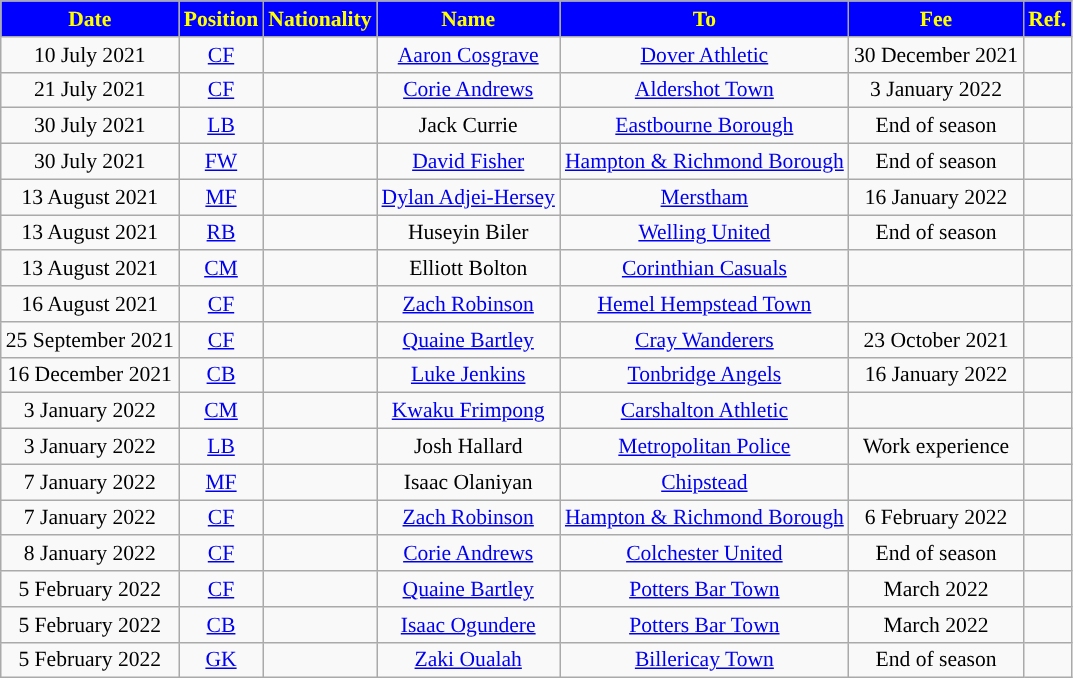<table class="wikitable"  style="text-align:center; font-size:90%; ">
<tr>
<th style="background:#0000ff; color:#FFFF00; ">Date</th>
<th style="background:#0000ff; color:#FFFF00; ">Position</th>
<th style="background:#0000ff; color:#FFFF00; ">Nationality</th>
<th style="background:#0000ff; color:#FFFF00; ">Name</th>
<th style="background:#0000ff; color:#FFFF00; ">To</th>
<th style="background:#0000ff; color:#FFFF00; ">Fee</th>
<th style="background:#0000ff; color:#FFFF00; ">Ref.</th>
</tr>
<tr>
<td>10 July 2021</td>
<td><a href='#'>CF</a></td>
<td></td>
<td><a href='#'>Aaron Cosgrave</a></td>
<td> <a href='#'>Dover Athletic</a></td>
<td>30 December 2021</td>
<td></td>
</tr>
<tr>
<td>21 July 2021</td>
<td><a href='#'>CF</a></td>
<td></td>
<td><a href='#'>Corie Andrews</a></td>
<td> <a href='#'>Aldershot Town</a></td>
<td>3 January 2022</td>
<td></td>
</tr>
<tr>
<td>30 July 2021</td>
<td><a href='#'>LB</a></td>
<td></td>
<td>Jack Currie</td>
<td> <a href='#'>Eastbourne Borough</a></td>
<td>End of season</td>
<td></td>
</tr>
<tr>
<td>30 July 2021</td>
<td><a href='#'>FW</a></td>
<td></td>
<td><a href='#'>David Fisher</a></td>
<td> <a href='#'>Hampton & Richmond Borough</a></td>
<td>End of season</td>
<td></td>
</tr>
<tr>
<td>13 August 2021</td>
<td><a href='#'>MF</a></td>
<td></td>
<td><a href='#'>Dylan Adjei-Hersey</a></td>
<td> <a href='#'>Merstham</a></td>
<td>16 January 2022</td>
<td></td>
</tr>
<tr>
<td>13 August 2021</td>
<td><a href='#'>RB</a></td>
<td></td>
<td>Huseyin Biler</td>
<td> <a href='#'>Welling United</a></td>
<td>End of season</td>
<td></td>
</tr>
<tr>
<td>13 August 2021</td>
<td><a href='#'>CM</a></td>
<td></td>
<td>Elliott Bolton</td>
<td> <a href='#'>Corinthian Casuals</a></td>
<td></td>
<td></td>
</tr>
<tr>
<td>16 August 2021</td>
<td><a href='#'>CF</a></td>
<td></td>
<td><a href='#'>Zach Robinson</a></td>
<td> <a href='#'>Hemel Hempstead Town</a></td>
<td></td>
<td></td>
</tr>
<tr>
<td>25 September 2021</td>
<td><a href='#'>CF</a></td>
<td></td>
<td><a href='#'>Quaine Bartley</a></td>
<td> <a href='#'>Cray Wanderers</a></td>
<td>23 October 2021</td>
<td></td>
</tr>
<tr>
<td>16 December 2021</td>
<td><a href='#'>CB</a></td>
<td></td>
<td><a href='#'>Luke Jenkins</a></td>
<td> <a href='#'>Tonbridge Angels</a></td>
<td>16 January 2022</td>
<td></td>
</tr>
<tr>
<td>3 January 2022</td>
<td><a href='#'>CM</a></td>
<td></td>
<td><a href='#'>Kwaku Frimpong</a></td>
<td> <a href='#'>Carshalton Athletic</a></td>
<td></td>
<td></td>
</tr>
<tr>
<td>3 January 2022</td>
<td><a href='#'>LB</a></td>
<td></td>
<td>Josh Hallard</td>
<td> <a href='#'>Metropolitan Police</a></td>
<td>Work experience</td>
<td></td>
</tr>
<tr>
<td>7 January 2022</td>
<td><a href='#'>MF</a></td>
<td></td>
<td>Isaac Olaniyan</td>
<td> <a href='#'>Chipstead</a></td>
<td></td>
<td></td>
</tr>
<tr>
<td>7 January 2022</td>
<td><a href='#'>CF</a></td>
<td></td>
<td><a href='#'>Zach Robinson</a></td>
<td> <a href='#'>Hampton & Richmond Borough</a></td>
<td>6 February 2022</td>
<td></td>
</tr>
<tr>
<td>8 January 2022</td>
<td><a href='#'>CF</a></td>
<td></td>
<td><a href='#'>Corie Andrews</a></td>
<td> <a href='#'>Colchester United</a></td>
<td>End of season</td>
<td></td>
</tr>
<tr>
<td>5 February 2022</td>
<td><a href='#'>CF</a></td>
<td></td>
<td><a href='#'>Quaine Bartley</a></td>
<td> <a href='#'>Potters Bar Town</a></td>
<td>March 2022</td>
<td></td>
</tr>
<tr>
<td>5 February 2022</td>
<td><a href='#'>CB</a></td>
<td></td>
<td><a href='#'>Isaac Ogundere</a></td>
<td> <a href='#'>Potters Bar Town</a></td>
<td>March 2022</td>
<td></td>
</tr>
<tr>
<td>5 February 2022</td>
<td><a href='#'>GK</a></td>
<td></td>
<td><a href='#'>Zaki Oualah</a></td>
<td> <a href='#'>Billericay Town</a></td>
<td>End of season</td>
<td></td>
</tr>
</table>
